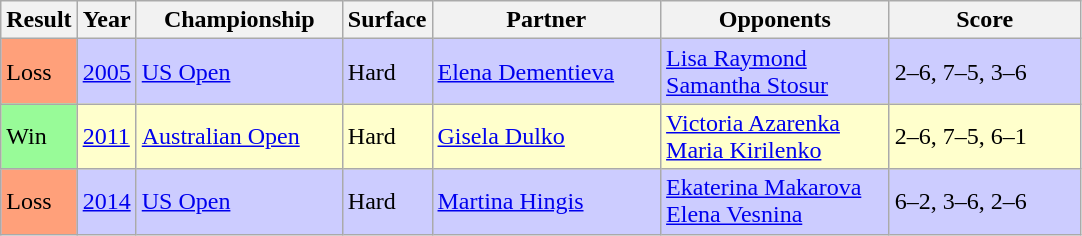<table class="sortable wikitable">
<tr>
<th>Result</th>
<th>Year</th>
<th style="width:130px">Championship</th>
<th>Surface</th>
<th style="width:145px">Partner</th>
<th style="width:145px">Opponents</th>
<th style="width:120px"  class="unsortable">Score</th>
</tr>
<tr style="background:#ccf;">
<td style="background:#ffa07a;">Loss</td>
<td><a href='#'>2005</a></td>
<td><a href='#'>US Open</a></td>
<td>Hard</td>
<td> <a href='#'>Elena Dementieva</a></td>
<td> <a href='#'>Lisa Raymond</a> <br>  <a href='#'>Samantha Stosur</a></td>
<td>2–6, 7–5, 3–6</td>
</tr>
<tr style="background:#ffc;">
<td style="background:#98fb98;">Win</td>
<td><a href='#'>2011</a></td>
<td><a href='#'>Australian Open</a></td>
<td>Hard</td>
<td> <a href='#'>Gisela Dulko</a></td>
<td> <a href='#'>Victoria Azarenka</a> <br>  <a href='#'>Maria Kirilenko</a></td>
<td>2–6, 7–5, 6–1</td>
</tr>
<tr style="background:#ccf;">
<td style="background:#ffa07a;">Loss</td>
<td><a href='#'>2014</a></td>
<td><a href='#'>US Open</a></td>
<td>Hard</td>
<td> <a href='#'>Martina Hingis</a></td>
<td> <a href='#'>Ekaterina Makarova</a> <br>  <a href='#'>Elena Vesnina</a></td>
<td>6–2, 3–6, 2–6</td>
</tr>
</table>
